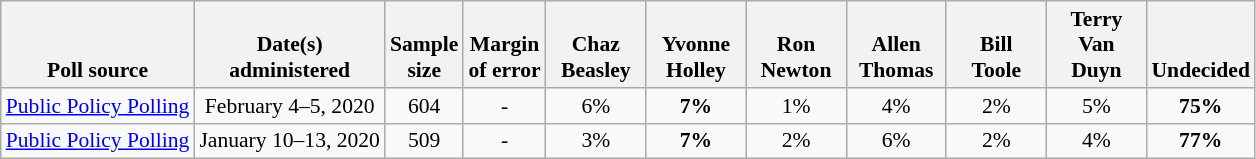<table class="wikitable" style="font-size:90%;text-align:center;">
<tr valign=bottom>
<th>Poll source</th>
<th>Date(s)<br>administered</th>
<th>Sample<br>size</th>
<th>Margin<br>of error</th>
<th style="width:60px;">Chaz<br>Beasley</th>
<th style="width:60px;">Yvonne<br>Holley</th>
<th style="width:60px;">Ron<br>Newton</th>
<th style="width:60px;">Allen<br>Thomas</th>
<th style="width:60px;">Bill<br>Toole</th>
<th style="width:60px;">Terry<br>Van Duyn</th>
<th>Undecided</th>
</tr>
<tr>
<td style="text-align:left;"><a href='#'>Public Policy Polling</a></td>
<td>February 4–5, 2020</td>
<td>604</td>
<td>-</td>
<td>6%</td>
<td><strong>7%</strong></td>
<td>1%</td>
<td>4%</td>
<td>2%</td>
<td>5%</td>
<td><strong>75%</strong></td>
</tr>
<tr>
<td style="text-align:left;"><a href='#'>Public Policy Polling</a></td>
<td>January 10–13, 2020</td>
<td>509</td>
<td>-</td>
<td>3%</td>
<td><strong>7%</strong></td>
<td>2%</td>
<td>6%</td>
<td>2%</td>
<td>4%</td>
<td><strong>77%</strong></td>
</tr>
</table>
